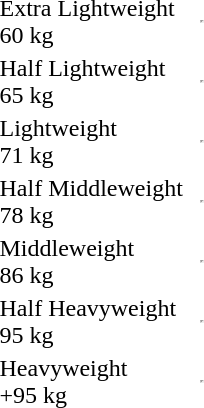<table>
<tr>
<td>Extra Lightweight <br> 60 kg <br> </td>
<td></td>
<td></td>
<td> <hr> </td>
</tr>
<tr>
<td>Half Lightweight <br> 65 kg <br> </td>
<td></td>
<td></td>
<td> <hr> </td>
</tr>
<tr>
<td>Lightweight <br> 71 kg <br> </td>
<td></td>
<td></td>
<td> <hr> </td>
</tr>
<tr>
<td>Half Middleweight <br> 78 kg <br> </td>
<td></td>
<td></td>
<td> <hr> </td>
</tr>
<tr>
<td>Middleweight <br> 86 kg <br> </td>
<td></td>
<td></td>
<td> <hr> </td>
</tr>
<tr>
<td>Half Heavyweight <br> 95 kg <br> </td>
<td></td>
<td></td>
<td> <hr> </td>
</tr>
<tr>
<td>Heavyweight <br> +95 kg <br> </td>
<td></td>
<td></td>
<td> <hr> </td>
</tr>
</table>
